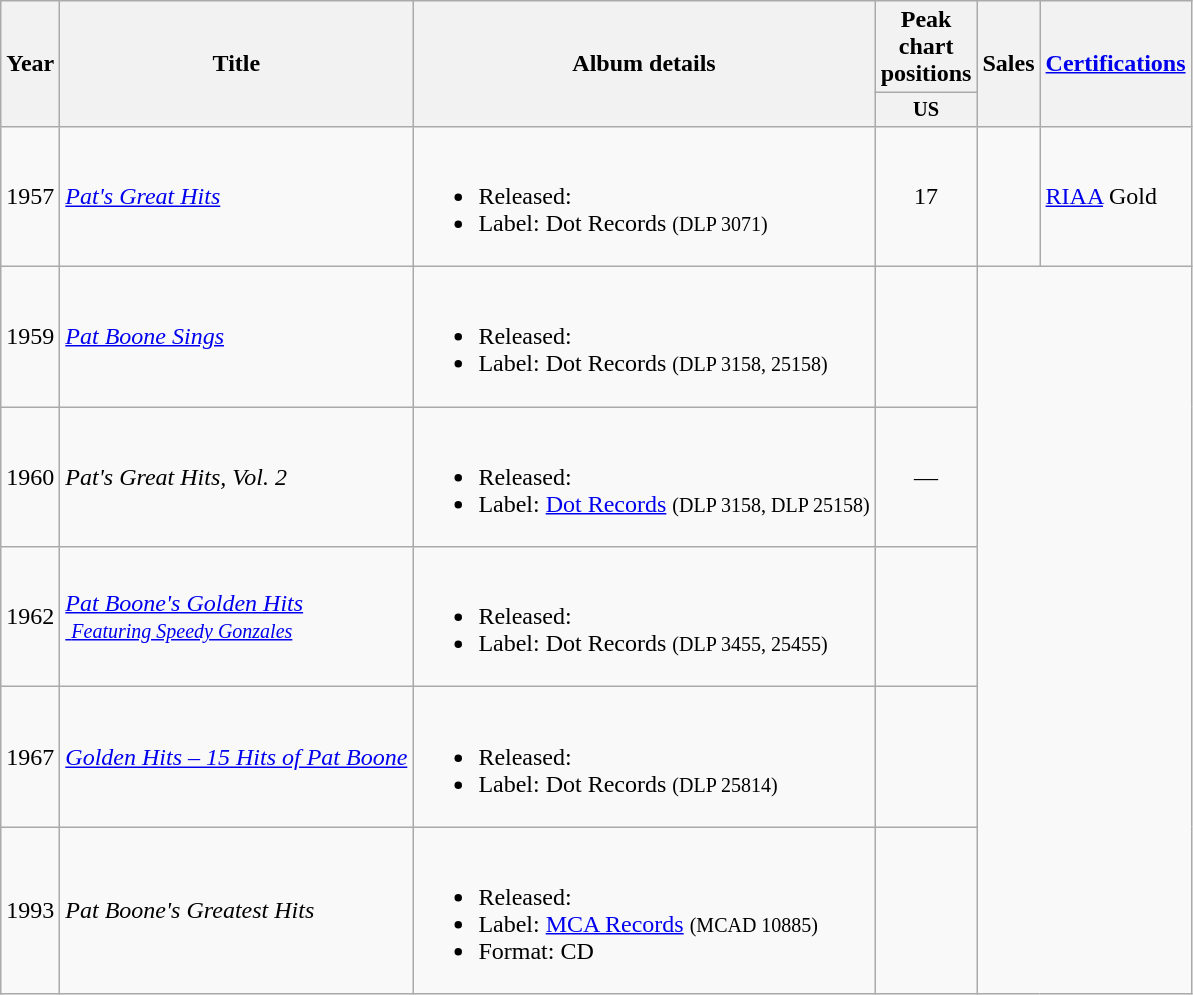<table class="wikitable plainrowheaders">
<tr>
<th rowspan="2">Year</th>
<th rowspan="2">Title</th>
<th rowspan="2">Album details</th>
<th colspan="1">Peak chart positions</th>
<th rowspan="2">Sales</th>
<th rowspan="2"><a href='#'>Certifications</a></th>
</tr>
<tr>
<th style="width:3em;font-size:85%;">US<br></th>
</tr>
<tr>
<td>1957</td>
<td><em><a href='#'>Pat's Great Hits</a></em></td>
<td><br><ul><li>Released:</li><li>Label: Dot Records <small>(DLP 3071)</small></li></ul></td>
<td style="text-align:center">17</td>
<td></td>
<td><a href='#'>RIAA</a> Gold</td>
</tr>
<tr>
<td>1959</td>
<td style="text-align:left"><em><a href='#'>Pat Boone Sings</a></em></td>
<td><br><ul><li>Released:</li><li>Label: Dot Records <small>(DLP 3158,  25158)</small></li></ul></td>
<td style="text-align:center"></td>
</tr>
<tr>
<td>1960</td>
<td><em>Pat's Great Hits, Vol. 2</em></td>
<td><br><ul><li>Released:</li><li>Label: <a href='#'>Dot Records</a> <small>(DLP 3158, DLP 25158)</small></li></ul></td>
<td style="text-align:center">—</td>
</tr>
<tr>
<td>1962</td>
<td><em><a href='#'>Pat Boone's Golden Hits<br> <small>Featuring Speedy Gonzales</small></a></em></td>
<td><br><ul><li>Released:</li><li>Label: Dot Records <small>(DLP 3455, 25455)</small></li></ul></td>
<td style="text-align:center"></td>
</tr>
<tr>
<td>1967</td>
<td><em><a href='#'>Golden Hits – 15 Hits of Pat Boone</a></em></td>
<td><br><ul><li>Released:</li><li>Label: Dot Records <small>(DLP 25814)</small></li></ul></td>
<td style="text-align:center"></td>
</tr>
<tr>
<td>1993</td>
<td><em>Pat Boone's Greatest Hits</em></td>
<td><br><ul><li>Released:</li><li>Label: <a href='#'>MCA Records</a> <small>(MCAD 10885)</small></li><li>Format: CD</li></ul></td>
<td style="text-align:center"></td>
</tr>
</table>
